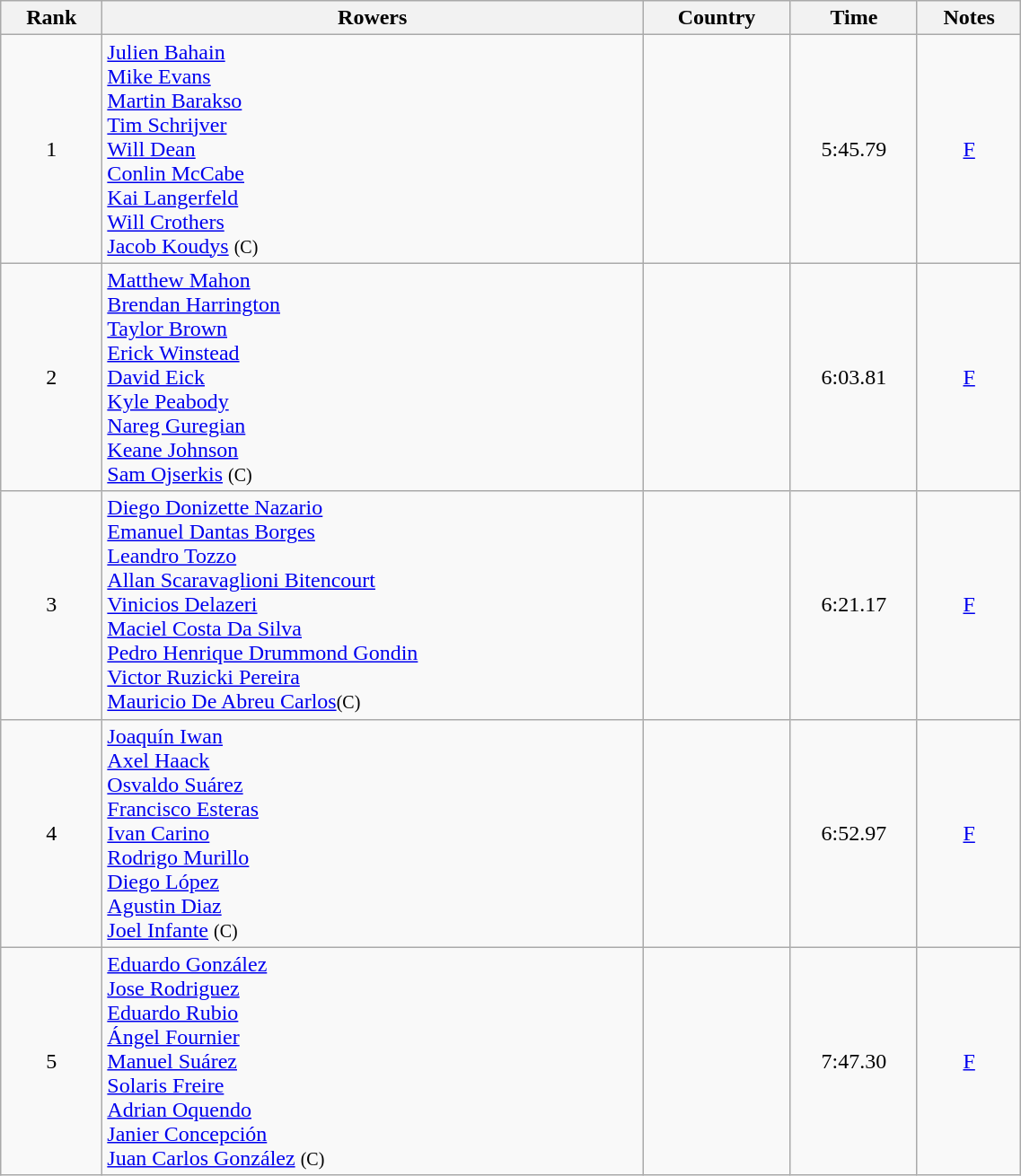<table class="wikitable" width=60% style="text-align:center">
<tr>
<th>Rank</th>
<th>Rowers</th>
<th>Country</th>
<th>Time</th>
<th>Notes</th>
</tr>
<tr>
<td>1</td>
<td align=left><a href='#'>Julien Bahain</a><br><a href='#'>Mike Evans</a><br><a href='#'>Martin Barakso</a><br><a href='#'>Tim Schrijver</a><br><a href='#'>Will Dean</a> <br><a href='#'>Conlin McCabe</a><br><a href='#'>Kai Langerfeld</a><br><a href='#'>Will Crothers</a><br><a href='#'>Jacob Koudys</a> <small>(C)</small></td>
<td align=left></td>
<td>5:45.79</td>
<td><a href='#'>F</a></td>
</tr>
<tr>
<td>2</td>
<td align=left><a href='#'>Matthew Mahon</a><br><a href='#'>Brendan Harrington</a><br><a href='#'>Taylor Brown</a><br><a href='#'>Erick Winstead</a><br><a href='#'>David Eick</a> <br><a href='#'>Kyle Peabody</a><br><a href='#'>Nareg Guregian</a><br><a href='#'>Keane Johnson</a><br><a href='#'>Sam Ojserkis</a> <small>(C)</small></td>
<td align=left></td>
<td>6:03.81</td>
<td><a href='#'>F</a></td>
</tr>
<tr>
<td>3</td>
<td align=left><a href='#'>Diego Donizette Nazario</a><br><a href='#'>Emanuel Dantas Borges</a><br><a href='#'>Leandro Tozzo</a><br><a href='#'>Allan Scaravaglioni Bitencourt</a><br><a href='#'>Vinicios Delazeri</a> <br><a href='#'>Maciel Costa Da Silva</a><br><a href='#'>Pedro Henrique Drummond Gondin</a><br><a href='#'>Victor Ruzicki Pereira</a><br><a href='#'>Mauricio De Abreu Carlos</a><small>(C)</small></td>
<td align=left></td>
<td>6:21.17</td>
<td><a href='#'>F</a></td>
</tr>
<tr>
<td>4</td>
<td align=left><a href='#'>Joaquín Iwan</a><br><a href='#'>Axel Haack</a><br><a href='#'>Osvaldo Suárez</a><br><a href='#'>Francisco Esteras</a><br><a href='#'>Ivan Carino</a><br><a href='#'>Rodrigo Murillo</a><br><a href='#'>Diego López</a><br><a href='#'>Agustin Diaz</a><br><a href='#'>Joel Infante</a> <small>(C)</small></td>
<td align=left></td>
<td>6:52.97</td>
<td><a href='#'>F</a></td>
</tr>
<tr>
<td>5</td>
<td align=left><a href='#'>Eduardo González</a><br><a href='#'>Jose Rodriguez</a><br><a href='#'>Eduardo Rubio</a><br><a href='#'>Ángel Fournier</a><br><a href='#'>Manuel Suárez</a><br><a href='#'>Solaris Freire</a><br><a href='#'>Adrian Oquendo</a><br><a href='#'>Janier Concepción</a><br><a href='#'>Juan Carlos González</a> <small>(C)</small></td>
<td align=left></td>
<td>7:47.30</td>
<td><a href='#'>F</a></td>
</tr>
</table>
